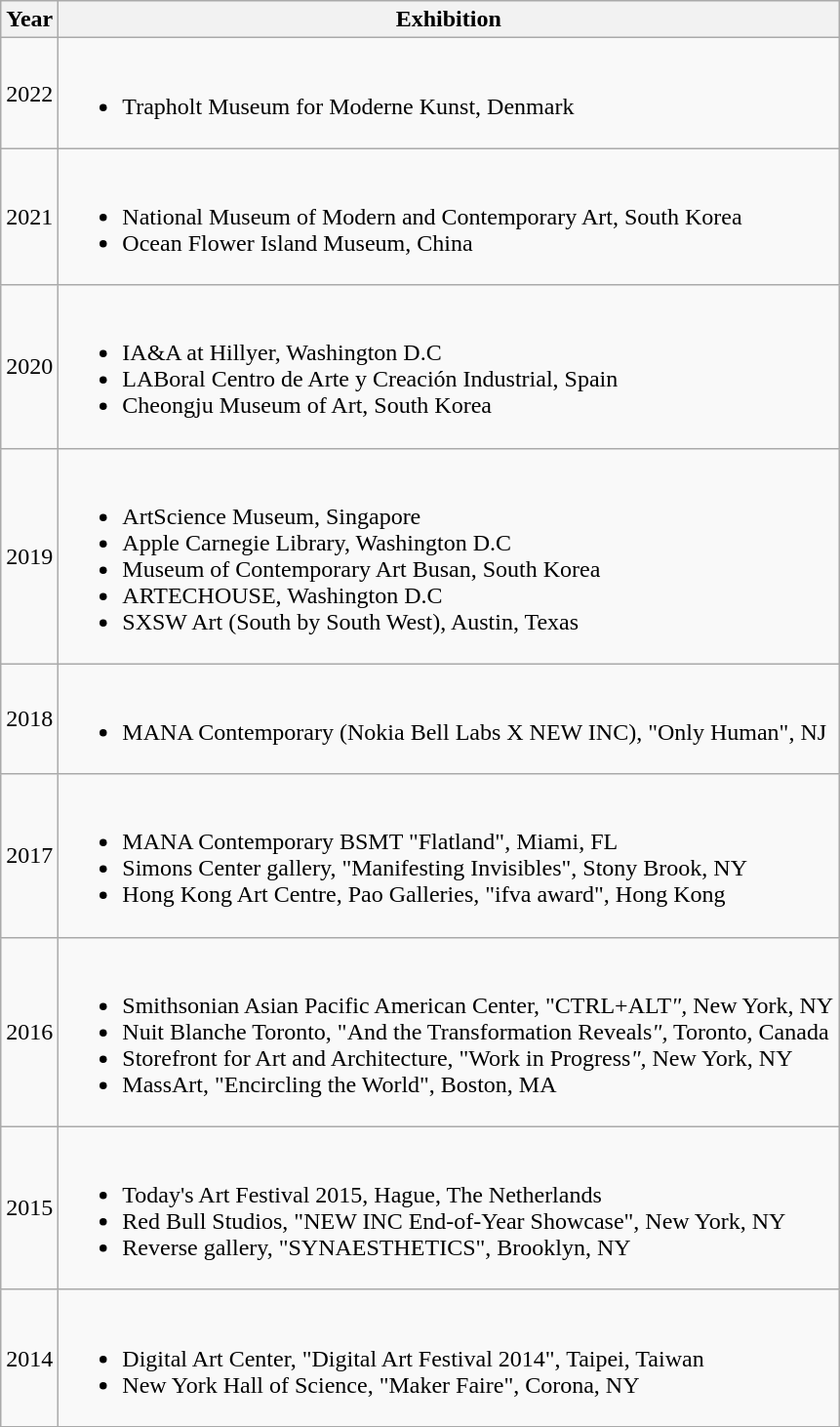<table class="wikitable">
<tr>
<th>Year</th>
<th>Exhibition</th>
</tr>
<tr>
<td>2022</td>
<td><br><ul><li>Trapholt Museum for Moderne Kunst, Denmark </li></ul></td>
</tr>
<tr>
<td>2021</td>
<td><br><ul><li>National Museum of Modern and Contemporary Art, South Korea</li><li>Ocean Flower Island Museum, China</li></ul></td>
</tr>
<tr>
<td>2020</td>
<td><br><ul><li>IA&A at Hillyer, Washington D.C</li><li>LABoral Centro de Arte y Creación Industrial, Spain</li><li>Cheongju Museum of Art, South Korea</li></ul></td>
</tr>
<tr>
<td>2019</td>
<td><br><ul><li>ArtScience Museum, Singapore</li><li>Apple Carnegie Library, Washington D.C</li><li>Museum of Contemporary Art Busan, South Korea</li><li>ARTECHOUSE, Washington D.C</li><li>SXSW Art (South by South West), Austin, Texas </li></ul></td>
</tr>
<tr>
<td>2018</td>
<td><br><ul><li>MANA Contemporary (Nokia Bell Labs X NEW INC), "Only Human", NJ</li></ul></td>
</tr>
<tr>
<td>2017</td>
<td><br><ul><li>MANA Contemporary BSMT "Flatland", Miami, FL</li><li>Simons Center gallery, "Manifesting Invisibles", Stony Brook, NY</li><li>Hong Kong Art Centre, Pao Galleries, "ifva award", Hong Kong</li></ul></td>
</tr>
<tr>
<td>2016</td>
<td><br><ul><li>Smithsonian Asian Pacific American Center, "CTRL+ALT<em>",</em> New York, NY</li><li>Nuit Blanche Toronto, "And the Transformation Reveals<em>",</em> Toronto, Canada</li><li>Storefront for Art and Architecture, "Work in Progress<em>",</em> New York, NY</li><li>MassArt, "Encircling the World", Boston, MA</li></ul></td>
</tr>
<tr>
<td>2015</td>
<td><br><ul><li>Today's Art Festival 2015, Hague, The Netherlands</li><li>Red Bull Studios, "NEW INC End-of-Year Showcase", New York, NY</li><li>Reverse gallery, "SYNAESTHETICS", Brooklyn, NY</li></ul></td>
</tr>
<tr>
<td>2014</td>
<td><br><ul><li>Digital Art Center, "Digital Art Festival 2014", Taipei, Taiwan</li><li>New York Hall of Science, "Maker Faire", Corona, NY</li></ul></td>
</tr>
</table>
